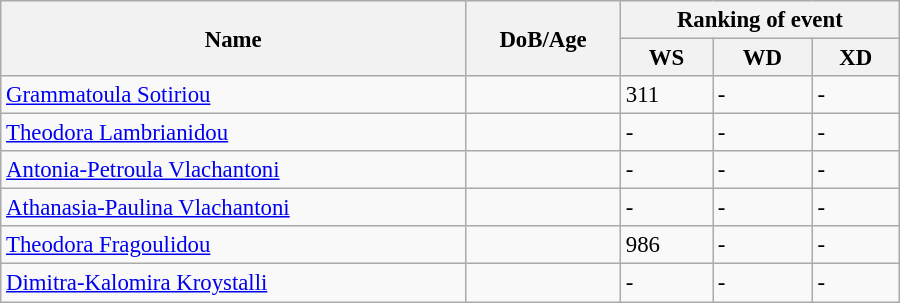<table class="wikitable" style="width:600px; font-size:95%;">
<tr>
<th rowspan="2" align="left">Name</th>
<th rowspan="2" align="left">DoB/Age</th>
<th colspan="3" align="center">Ranking of event</th>
</tr>
<tr>
<th align="center">WS</th>
<th>WD</th>
<th align="center">XD</th>
</tr>
<tr>
<td><a href='#'>Grammatoula Sotiriou</a></td>
<td></td>
<td>311</td>
<td>-</td>
<td>-</td>
</tr>
<tr>
<td><a href='#'>Theodora Lambrianidou</a></td>
<td></td>
<td>-</td>
<td>-</td>
<td>-</td>
</tr>
<tr>
<td><a href='#'>Antonia-Petroula Vlachantoni</a></td>
<td></td>
<td>-</td>
<td>-</td>
<td>-</td>
</tr>
<tr>
<td><a href='#'>Athanasia-Paulina Vlachantoni</a></td>
<td></td>
<td>-</td>
<td>-</td>
<td>-</td>
</tr>
<tr>
<td><a href='#'>Theodora Fragoulidou</a></td>
<td></td>
<td>986</td>
<td>-</td>
<td>-</td>
</tr>
<tr>
<td><a href='#'>Dimitra-Kalomira Kroystalli</a></td>
<td></td>
<td>-</td>
<td>-</td>
<td>-</td>
</tr>
</table>
